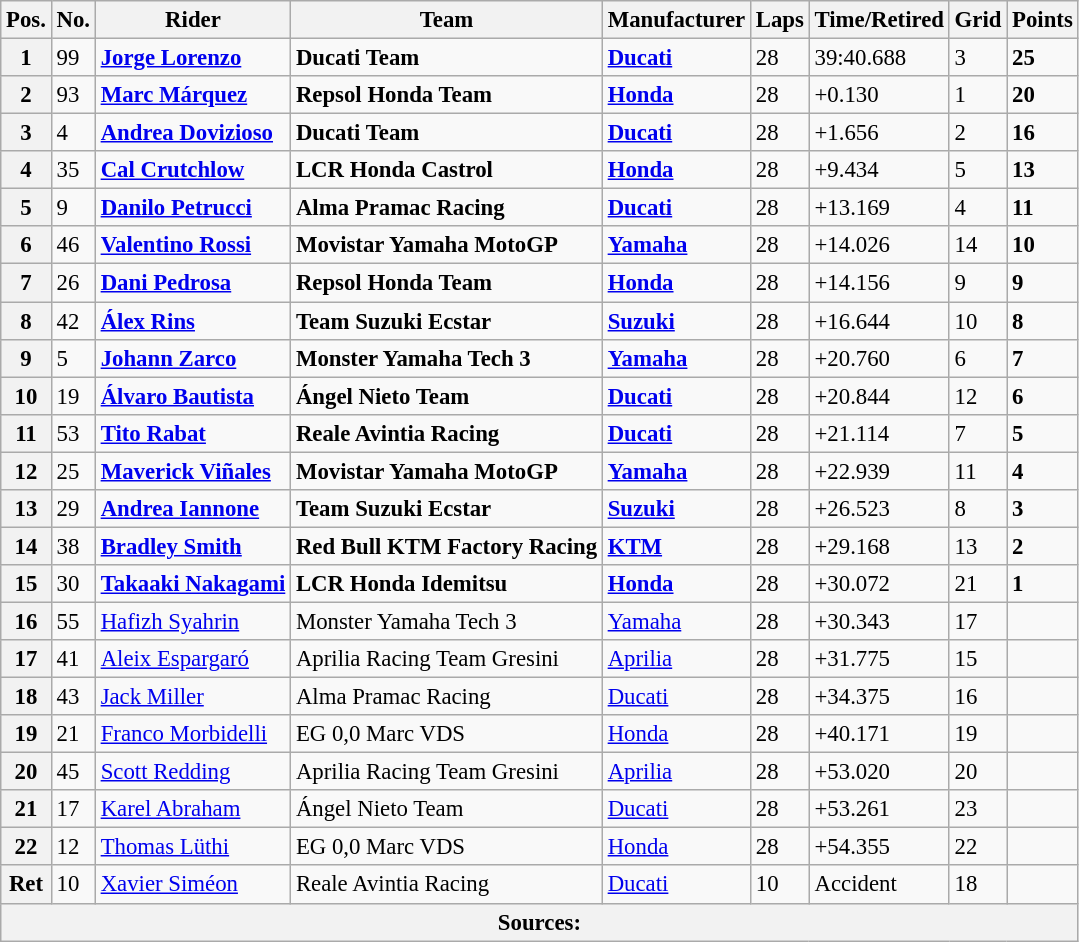<table class="wikitable" style="font-size: 95%;">
<tr>
<th>Pos.</th>
<th>No.</th>
<th>Rider</th>
<th>Team</th>
<th>Manufacturer</th>
<th>Laps</th>
<th>Time/Retired</th>
<th>Grid</th>
<th>Points</th>
</tr>
<tr>
<th>1</th>
<td>99</td>
<td> <strong><a href='#'>Jorge Lorenzo</a></strong></td>
<td><strong>Ducati Team</strong></td>
<td><strong><a href='#'>Ducati</a></strong></td>
<td>28</td>
<td>39:40.688</td>
<td>3</td>
<td><strong>25</strong></td>
</tr>
<tr>
<th>2</th>
<td>93</td>
<td> <strong><a href='#'>Marc Márquez</a></strong></td>
<td><strong>Repsol Honda Team</strong></td>
<td><strong><a href='#'>Honda</a></strong></td>
<td>28</td>
<td>+0.130</td>
<td>1</td>
<td><strong>20</strong></td>
</tr>
<tr>
<th>3</th>
<td>4</td>
<td> <strong><a href='#'>Andrea Dovizioso</a></strong></td>
<td><strong>Ducati Team</strong></td>
<td><strong><a href='#'>Ducati</a></strong></td>
<td>28</td>
<td>+1.656</td>
<td>2</td>
<td><strong>16</strong></td>
</tr>
<tr>
<th>4</th>
<td>35</td>
<td> <strong><a href='#'>Cal Crutchlow</a></strong></td>
<td><strong>LCR Honda Castrol</strong></td>
<td><strong><a href='#'>Honda</a></strong></td>
<td>28</td>
<td>+9.434</td>
<td>5</td>
<td><strong>13</strong></td>
</tr>
<tr>
<th>5</th>
<td>9</td>
<td> <strong><a href='#'>Danilo Petrucci</a></strong></td>
<td><strong>Alma Pramac Racing</strong></td>
<td><strong><a href='#'>Ducati</a></strong></td>
<td>28</td>
<td>+13.169</td>
<td>4</td>
<td><strong>11</strong></td>
</tr>
<tr>
<th>6</th>
<td>46</td>
<td> <strong><a href='#'>Valentino Rossi</a></strong></td>
<td><strong>Movistar Yamaha MotoGP</strong></td>
<td><strong><a href='#'>Yamaha</a></strong></td>
<td>28</td>
<td>+14.026</td>
<td>14</td>
<td><strong>10</strong></td>
</tr>
<tr>
<th>7</th>
<td>26</td>
<td> <strong><a href='#'>Dani Pedrosa</a></strong></td>
<td><strong>Repsol Honda Team</strong></td>
<td><strong><a href='#'>Honda</a></strong></td>
<td>28</td>
<td>+14.156</td>
<td>9</td>
<td><strong>9</strong></td>
</tr>
<tr>
<th>8</th>
<td>42</td>
<td> <strong><a href='#'>Álex Rins</a></strong></td>
<td><strong>Team Suzuki Ecstar</strong></td>
<td><strong><a href='#'>Suzuki</a></strong></td>
<td>28</td>
<td>+16.644</td>
<td>10</td>
<td><strong>8</strong></td>
</tr>
<tr>
<th>9</th>
<td>5</td>
<td> <strong><a href='#'>Johann Zarco</a></strong></td>
<td><strong>Monster Yamaha Tech 3</strong></td>
<td><strong><a href='#'>Yamaha</a></strong></td>
<td>28</td>
<td>+20.760</td>
<td>6</td>
<td><strong>7</strong></td>
</tr>
<tr>
<th>10</th>
<td>19</td>
<td> <strong><a href='#'>Álvaro Bautista</a></strong></td>
<td><strong>Ángel Nieto Team</strong></td>
<td><strong><a href='#'>Ducati</a></strong></td>
<td>28</td>
<td>+20.844</td>
<td>12</td>
<td><strong>6</strong></td>
</tr>
<tr>
<th>11</th>
<td>53</td>
<td> <strong><a href='#'>Tito Rabat</a></strong></td>
<td><strong>Reale Avintia Racing</strong></td>
<td><strong><a href='#'>Ducati</a></strong></td>
<td>28</td>
<td>+21.114</td>
<td>7</td>
<td><strong>5</strong></td>
</tr>
<tr>
<th>12</th>
<td>25</td>
<td> <strong><a href='#'>Maverick Viñales</a></strong></td>
<td><strong>Movistar Yamaha MotoGP</strong></td>
<td><strong><a href='#'>Yamaha</a></strong></td>
<td>28</td>
<td>+22.939</td>
<td>11</td>
<td><strong>4</strong></td>
</tr>
<tr>
<th>13</th>
<td>29</td>
<td> <strong><a href='#'>Andrea Iannone</a></strong></td>
<td><strong>Team Suzuki Ecstar</strong></td>
<td><strong><a href='#'>Suzuki</a></strong></td>
<td>28</td>
<td>+26.523</td>
<td>8</td>
<td><strong>3</strong></td>
</tr>
<tr>
<th>14</th>
<td>38</td>
<td> <strong><a href='#'>Bradley Smith</a></strong></td>
<td><strong>Red Bull KTM Factory Racing</strong></td>
<td><strong><a href='#'>KTM</a></strong></td>
<td>28</td>
<td>+29.168</td>
<td>13</td>
<td><strong>2</strong></td>
</tr>
<tr>
<th>15</th>
<td>30</td>
<td> <strong><a href='#'>Takaaki Nakagami</a></strong></td>
<td><strong>LCR Honda Idemitsu</strong></td>
<td><strong><a href='#'>Honda</a></strong></td>
<td>28</td>
<td>+30.072</td>
<td>21</td>
<td><strong>1</strong></td>
</tr>
<tr>
<th>16</th>
<td>55</td>
<td> <a href='#'>Hafizh Syahrin</a></td>
<td>Monster Yamaha Tech 3</td>
<td><a href='#'>Yamaha</a></td>
<td>28</td>
<td>+30.343</td>
<td>17</td>
<td></td>
</tr>
<tr>
<th>17</th>
<td>41</td>
<td> <a href='#'>Aleix Espargaró</a></td>
<td>Aprilia Racing Team Gresini</td>
<td><a href='#'>Aprilia</a></td>
<td>28</td>
<td>+31.775</td>
<td>15</td>
<td></td>
</tr>
<tr>
<th>18</th>
<td>43</td>
<td> <a href='#'>Jack Miller</a></td>
<td>Alma Pramac Racing</td>
<td><a href='#'>Ducati</a></td>
<td>28</td>
<td>+34.375</td>
<td>16</td>
<td></td>
</tr>
<tr>
<th>19</th>
<td>21</td>
<td> <a href='#'>Franco Morbidelli</a></td>
<td>EG 0,0 Marc VDS</td>
<td><a href='#'>Honda</a></td>
<td>28</td>
<td>+40.171</td>
<td>19</td>
<td></td>
</tr>
<tr>
<th>20</th>
<td>45</td>
<td> <a href='#'>Scott Redding</a></td>
<td>Aprilia Racing Team Gresini</td>
<td><a href='#'>Aprilia</a></td>
<td>28</td>
<td>+53.020</td>
<td>20</td>
<td></td>
</tr>
<tr>
<th>21</th>
<td>17</td>
<td> <a href='#'>Karel Abraham</a></td>
<td>Ángel Nieto Team</td>
<td><a href='#'>Ducati</a></td>
<td>28</td>
<td>+53.261</td>
<td>23</td>
<td></td>
</tr>
<tr>
<th>22</th>
<td>12</td>
<td> <a href='#'>Thomas Lüthi</a></td>
<td>EG 0,0 Marc VDS</td>
<td><a href='#'>Honda</a></td>
<td>28</td>
<td>+54.355</td>
<td>22</td>
<td></td>
</tr>
<tr>
<th>Ret</th>
<td>10</td>
<td> <a href='#'>Xavier Siméon</a></td>
<td>Reale Avintia Racing</td>
<td><a href='#'>Ducati</a></td>
<td>10</td>
<td>Accident</td>
<td>18</td>
<td></td>
</tr>
<tr>
<th colspan=9>Sources: </th>
</tr>
</table>
